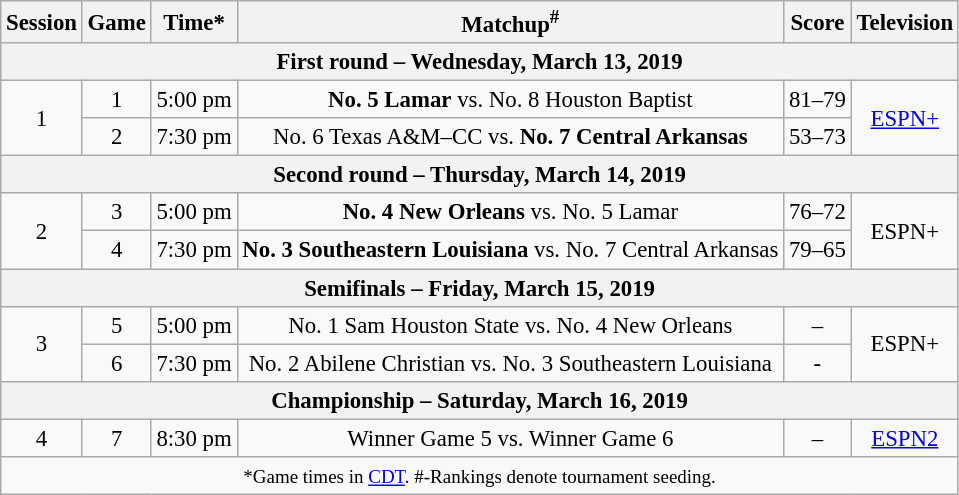<table class="wikitable" style="font-size: 95%;text-align:center">
<tr>
<th>Session</th>
<th>Game</th>
<th>Time*</th>
<th>Matchup<sup>#</sup></th>
<th>Score</th>
<th>Television</th>
</tr>
<tr>
<th colspan=6>First round – Wednesday, March 13, 2019</th>
</tr>
<tr>
<td rowspan=2>1</td>
<td>1</td>
<td>5:00 pm</td>
<td><strong>No. 5 Lamar</strong> vs. No. 8 Houston Baptist</td>
<td>81–79</td>
<td rowspan=2><a href='#'>ESPN+</a></td>
</tr>
<tr>
<td>2</td>
<td>7:30 pm</td>
<td>No. 6 Texas A&M–CC vs. <strong>No. 7 Central Arkansas</strong></td>
<td>53–73</td>
</tr>
<tr>
<th colspan=6>Second round – Thursday, March 14, 2019</th>
</tr>
<tr>
<td rowspan=2>2</td>
<td>3</td>
<td>5:00 pm</td>
<td><strong>No. 4 New Orleans</strong> vs. No. 5 Lamar</td>
<td>76–72</td>
<td rowspan=2>ESPN+</td>
</tr>
<tr>
<td>4</td>
<td>7:30 pm</td>
<td><strong>No. 3 Southeastern Louisiana</strong>  vs. No. 7 Central Arkansas</td>
<td>79–65</td>
</tr>
<tr>
<th colspan=6>Semifinals – Friday, March 15, 2019</th>
</tr>
<tr>
<td rowspan=2>3</td>
<td>5</td>
<td>5:00 pm</td>
<td>No. 1 Sam Houston State  vs. No. 4 New Orleans</td>
<td>–</td>
<td rowspan=2>ESPN+</td>
</tr>
<tr>
<td>6</td>
<td>7:30 pm</td>
<td>No. 2 Abilene Christian vs. No. 3 Southeastern Louisiana</td>
<td>-</td>
</tr>
<tr>
<th colspan=6>Championship – Saturday, March 16, 2019</th>
</tr>
<tr>
<td rowspan=1>4</td>
<td>7</td>
<td>8:30 pm</td>
<td>Winner Game 5 vs. Winner Game 6</td>
<td>–</td>
<td rowspan=1><a href='#'>ESPN2</a></td>
</tr>
<tr>
<td colspan=6><small>*Game times in <a href='#'>CDT</a>. #-Rankings denote tournament seeding.</small></td>
</tr>
</table>
